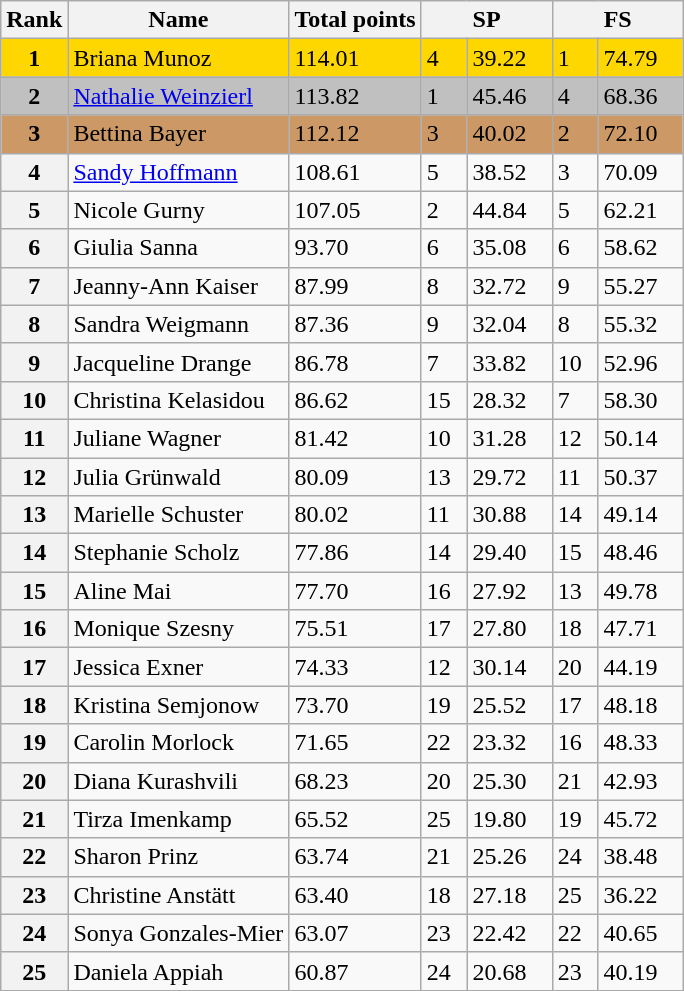<table class="wikitable">
<tr>
<th>Rank</th>
<th>Name</th>
<th>Total points</th>
<th colspan="2" width="80px">SP</th>
<th colspan="2" width="80px">FS</th>
</tr>
<tr bgcolor="gold">
<td align="center"><strong>1</strong></td>
<td>Briana Munoz</td>
<td>114.01</td>
<td>4</td>
<td>39.22</td>
<td>1</td>
<td>74.79</td>
</tr>
<tr bgcolor="silver">
<td align="center"><strong>2</strong></td>
<td><a href='#'>Nathalie Weinzierl</a></td>
<td>113.82</td>
<td>1</td>
<td>45.46</td>
<td>4</td>
<td>68.36</td>
</tr>
<tr bgcolor="cc9966">
<td align="center"><strong>3</strong></td>
<td>Bettina Bayer</td>
<td>112.12</td>
<td>3</td>
<td>40.02</td>
<td>2</td>
<td>72.10</td>
</tr>
<tr>
<th>4</th>
<td><a href='#'>Sandy Hoffmann</a></td>
<td>108.61</td>
<td>5</td>
<td>38.52</td>
<td>3</td>
<td>70.09</td>
</tr>
<tr>
<th>5</th>
<td>Nicole Gurny</td>
<td>107.05</td>
<td>2</td>
<td>44.84</td>
<td>5</td>
<td>62.21</td>
</tr>
<tr>
<th>6</th>
<td>Giulia Sanna</td>
<td>93.70</td>
<td>6</td>
<td>35.08</td>
<td>6</td>
<td>58.62</td>
</tr>
<tr>
<th>7</th>
<td>Jeanny-Ann Kaiser</td>
<td>87.99</td>
<td>8</td>
<td>32.72</td>
<td>9</td>
<td>55.27</td>
</tr>
<tr>
<th>8</th>
<td>Sandra Weigmann</td>
<td>87.36</td>
<td>9</td>
<td>32.04</td>
<td>8</td>
<td>55.32</td>
</tr>
<tr>
<th>9</th>
<td>Jacqueline Drange</td>
<td>86.78</td>
<td>7</td>
<td>33.82</td>
<td>10</td>
<td>52.96</td>
</tr>
<tr>
<th>10</th>
<td>Christina Kelasidou</td>
<td>86.62</td>
<td>15</td>
<td>28.32</td>
<td>7</td>
<td>58.30</td>
</tr>
<tr>
<th>11</th>
<td>Juliane Wagner</td>
<td>81.42</td>
<td>10</td>
<td>31.28</td>
<td>12</td>
<td>50.14</td>
</tr>
<tr>
<th>12</th>
<td>Julia Grünwald</td>
<td>80.09</td>
<td>13</td>
<td>29.72</td>
<td>11</td>
<td>50.37</td>
</tr>
<tr>
<th>13</th>
<td>Marielle Schuster</td>
<td>80.02</td>
<td>11</td>
<td>30.88</td>
<td>14</td>
<td>49.14</td>
</tr>
<tr>
<th>14</th>
<td>Stephanie Scholz</td>
<td>77.86</td>
<td>14</td>
<td>29.40</td>
<td>15</td>
<td>48.46</td>
</tr>
<tr>
<th>15</th>
<td>Aline Mai</td>
<td>77.70</td>
<td>16</td>
<td>27.92</td>
<td>13</td>
<td>49.78</td>
</tr>
<tr>
<th>16</th>
<td>Monique Szesny</td>
<td>75.51</td>
<td>17</td>
<td>27.80</td>
<td>18</td>
<td>47.71</td>
</tr>
<tr>
<th>17</th>
<td>Jessica Exner</td>
<td>74.33</td>
<td>12</td>
<td>30.14</td>
<td>20</td>
<td>44.19</td>
</tr>
<tr>
<th>18</th>
<td>Kristina Semjonow</td>
<td>73.70</td>
<td>19</td>
<td>25.52</td>
<td>17</td>
<td>48.18</td>
</tr>
<tr>
<th>19</th>
<td>Carolin Morlock</td>
<td>71.65</td>
<td>22</td>
<td>23.32</td>
<td>16</td>
<td>48.33</td>
</tr>
<tr>
<th>20</th>
<td>Diana Kurashvili</td>
<td>68.23</td>
<td>20</td>
<td>25.30</td>
<td>21</td>
<td>42.93</td>
</tr>
<tr>
<th>21</th>
<td>Tirza Imenkamp</td>
<td>65.52</td>
<td>25</td>
<td>19.80</td>
<td>19</td>
<td>45.72</td>
</tr>
<tr>
<th>22</th>
<td>Sharon Prinz</td>
<td>63.74</td>
<td>21</td>
<td>25.26</td>
<td>24</td>
<td>38.48</td>
</tr>
<tr>
<th>23</th>
<td>Christine Anstätt</td>
<td>63.40</td>
<td>18</td>
<td>27.18</td>
<td>25</td>
<td>36.22</td>
</tr>
<tr>
<th>24</th>
<td>Sonya Gonzales-Mier</td>
<td>63.07</td>
<td>23</td>
<td>22.42</td>
<td>22</td>
<td>40.65</td>
</tr>
<tr>
<th>25</th>
<td>Daniela Appiah</td>
<td>60.87</td>
<td>24</td>
<td>20.68</td>
<td>23</td>
<td>40.19</td>
</tr>
</table>
